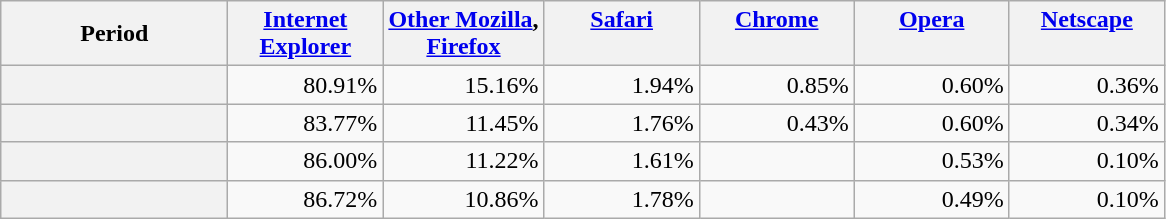<table class="wikitable plainrowheaders sortable" style="text-align:right;white-space:nowrap">
<tr>
<th scope="col" style="width:9em">Period<br></th>
<th scope="col" style="width:6em"><a href='#'>Internet<br>Explorer</a><br></th>
<th scope="col" style="width:6em"><a href='#'>Other Mozilla</a>, <br><a href='#'>Firefox</a><br></th>
<th scope="col" style="width:6em"><a href='#'>Safari</a><br><br></th>
<th scope="col" style="width:6em"><a href='#'>Chrome</a><br><br></th>
<th scope="col" style="width:6em"><a href='#'>Opera</a><br><br></th>
<th scope="col" style="width:6em"><a href='#'>Netscape</a><br><br></th>
</tr>
<tr>
<th scope="row" style="text-align:right;"> </th>
<td>80.91%</td>
<td>15.16%</td>
<td>1.94%</td>
<td>0.85%</td>
<td>0.60%</td>
<td>0.36%</td>
</tr>
<tr>
<th scope="row" style="text-align:right;"> </th>
<td>83.77%</td>
<td>11.45%</td>
<td>1.76%</td>
<td>0.43%</td>
<td>0.60%</td>
<td>0.34%</td>
</tr>
<tr>
<th scope="row" style="text-align:right;"> </th>
<td>86.00%</td>
<td>11.22%</td>
<td>1.61%</td>
<td></td>
<td>0.53%</td>
<td>0.10%</td>
</tr>
<tr>
<th scope="row" style="text-align:right;"> </th>
<td>86.72%</td>
<td>10.86%</td>
<td>1.78%</td>
<td></td>
<td>0.49%</td>
<td>0.10%</td>
</tr>
</table>
